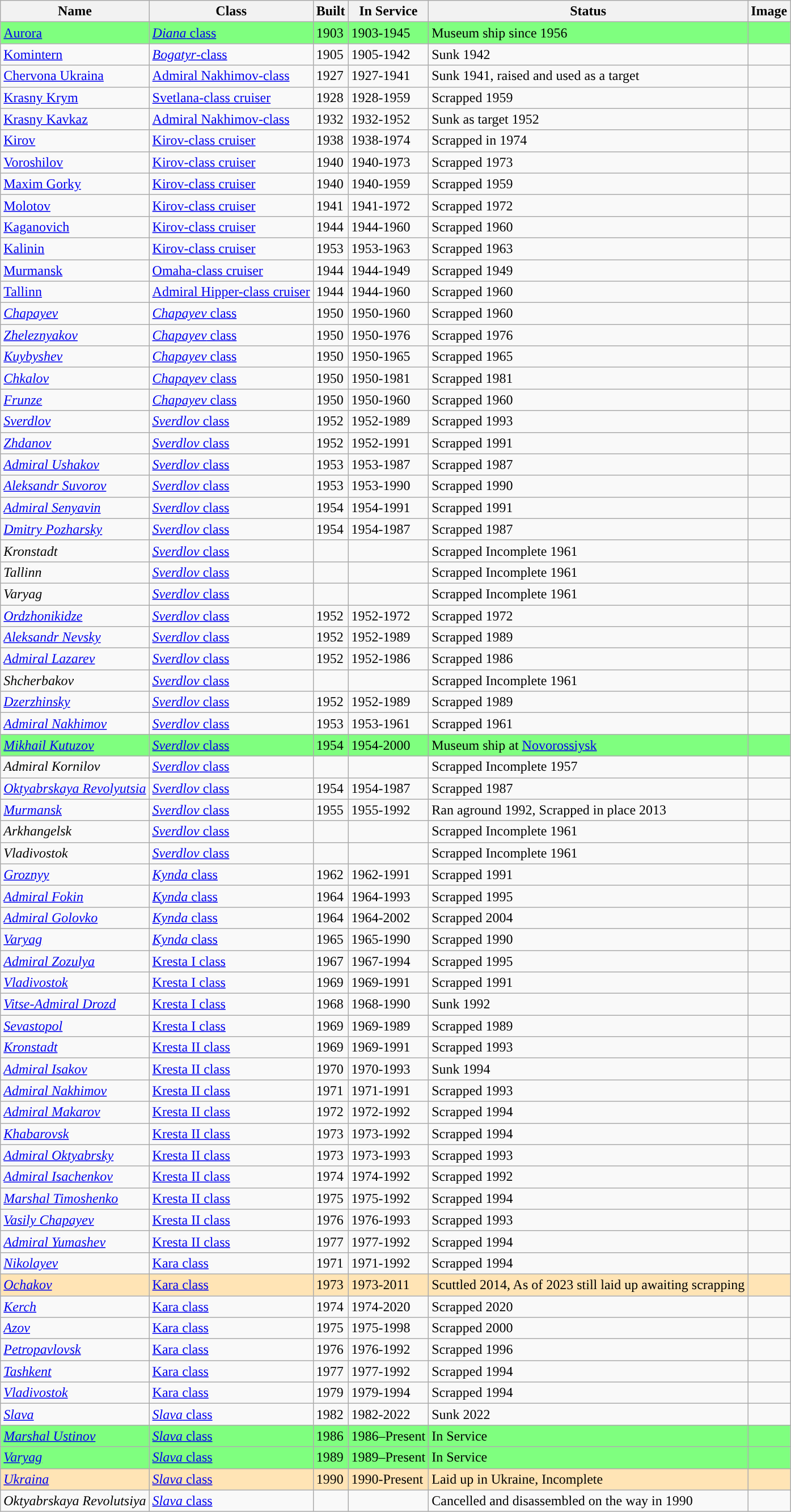<table class="wikitable">
<tr>
<th>Name</th>
<th>Class</th>
<th>Built</th>
<th>In Service</th>
<th>Status</th>
<th>Image</th>
</tr>
<tr style="background:#7FFF7F;">
<td><a href='#'>Aurora</a></td>
<td><a href='#'><em>Diana</em> class</a></td>
<td>1903</td>
<td>1903-1945</td>
<td>Museum ship since 1956</td>
<td></td>
</tr>
<tr>
<td><a href='#'>Komintern</a></td>
<td><a href='#'><em>Bogatyr</em>-class</a></td>
<td>1905</td>
<td>1905-1942</td>
<td>Sunk 1942</td>
<td></td>
</tr>
<tr>
<td><a href='#'>Chervona Ukraina</a></td>
<td><a href='#'>Admiral Nakhimov-class</a></td>
<td>1927</td>
<td>1927-1941</td>
<td>Sunk 1941, raised and used as a target</td>
<td></td>
</tr>
<tr>
<td><a href='#'>Krasny Krym</a></td>
<td><a href='#'>Svetlana-class cruiser</a></td>
<td>1928</td>
<td>1928-1959</td>
<td>Scrapped 1959</td>
<td></td>
</tr>
<tr>
<td><a href='#'>Krasny Kavkaz</a></td>
<td><a href='#'>Admiral Nakhimov-class</a></td>
<td>1932</td>
<td>1932-1952</td>
<td>Sunk as target 1952</td>
<td></td>
</tr>
<tr>
<td><a href='#'>Kirov</a></td>
<td><a href='#'>Kirov-class cruiser</a></td>
<td>1938</td>
<td>1938-1974</td>
<td>Scrapped in 1974</td>
<td></td>
</tr>
<tr>
<td><a href='#'>Voroshilov</a></td>
<td><a href='#'>Kirov-class cruiser</a></td>
<td>1940</td>
<td>1940-1973</td>
<td>Scrapped 1973</td>
<td></td>
</tr>
<tr>
<td><a href='#'>Maxim Gorky</a></td>
<td><a href='#'>Kirov-class cruiser</a></td>
<td>1940</td>
<td>1940-1959</td>
<td>Scrapped 1959</td>
<td></td>
</tr>
<tr>
<td><a href='#'>Molotov</a></td>
<td><a href='#'>Kirov-class cruiser</a></td>
<td>1941</td>
<td>1941-1972</td>
<td>Scrapped 1972</td>
<td></td>
</tr>
<tr>
<td><a href='#'>Kaganovich</a></td>
<td><a href='#'>Kirov-class cruiser</a></td>
<td>1944</td>
<td>1944-1960</td>
<td>Scrapped 1960</td>
<td></td>
</tr>
<tr>
<td><a href='#'>Kalinin</a></td>
<td><a href='#'>Kirov-class cruiser</a></td>
<td>1953</td>
<td>1953-1963</td>
<td>Scrapped 1963</td>
<td></td>
</tr>
<tr>
<td><a href='#'>Murmansk</a></td>
<td><a href='#'>Omaha-class cruiser</a></td>
<td>1944</td>
<td>1944-1949</td>
<td>Scrapped 1949</td>
<td></td>
</tr>
<tr>
<td><a href='#'>Tallinn</a></td>
<td><a href='#'>Admiral Hipper-class cruiser</a></td>
<td>1944</td>
<td>1944-1960</td>
<td>Scrapped 1960</td>
<td></td>
</tr>
<tr>
<td><a href='#'><em>Chapayev</em></a></td>
<td><a href='#'><em>Chapayev</em> class</a></td>
<td>1950</td>
<td>1950-1960</td>
<td>Scrapped 1960</td>
<td></td>
</tr>
<tr>
<td><a href='#'><em>Zheleznyakov</em></a></td>
<td><a href='#'><em>Chapayev</em> class</a></td>
<td>1950</td>
<td>1950-1976</td>
<td>Scrapped 1976</td>
<td></td>
</tr>
<tr>
<td><a href='#'><em>Kuybyshev</em></a></td>
<td><a href='#'><em>Chapayev</em> class</a></td>
<td>1950</td>
<td>1950-1965</td>
<td>Scrapped 1965</td>
<td></td>
</tr>
<tr>
<td><a href='#'><em>Chkalov</em></a></td>
<td><a href='#'><em>Chapayev</em> class</a></td>
<td>1950</td>
<td>1950-1981</td>
<td>Scrapped 1981</td>
<td></td>
</tr>
<tr>
<td><a href='#'><em>Frunze</em></a></td>
<td><a href='#'><em>Chapayev</em> class</a></td>
<td>1950</td>
<td>1950-1960</td>
<td>Scrapped 1960</td>
<td></td>
</tr>
<tr>
<td><a href='#'><em>Sverdlov</em></a></td>
<td><a href='#'><em>Sverdlov</em> class</a></td>
<td>1952</td>
<td>1952-1989</td>
<td>Scrapped 1993</td>
<td></td>
</tr>
<tr>
<td><a href='#'><em>Zhdanov</em></a></td>
<td><a href='#'><em>Sverdlov</em> class</a></td>
<td>1952</td>
<td>1952-1991</td>
<td>Scrapped 1991</td>
<td></td>
</tr>
<tr>
<td><a href='#'><em>Admiral Ushakov</em></a></td>
<td><a href='#'><em>Sverdlov</em> class</a></td>
<td>1953</td>
<td>1953-1987</td>
<td>Scrapped 1987</td>
<td></td>
</tr>
<tr>
<td><a href='#'><em>Aleksandr Suvorov</em></a></td>
<td><a href='#'><em>Sverdlov</em> class</a></td>
<td>1953</td>
<td>1953-1990</td>
<td>Scrapped 1990</td>
<td></td>
</tr>
<tr>
<td><a href='#'><em>Admiral Senyavin</em></a></td>
<td><a href='#'><em>Sverdlov</em> class</a></td>
<td>1954</td>
<td>1954-1991</td>
<td>Scrapped 1991</td>
<td></td>
</tr>
<tr>
<td><a href='#'><em>Dmitry Pozharsky</em></a></td>
<td><a href='#'><em>Sverdlov</em> class</a></td>
<td>1954</td>
<td>1954-1987</td>
<td>Scrapped 1987</td>
<td></td>
</tr>
<tr>
<td><em>Kronstadt</em></td>
<td><a href='#'><em>Sverdlov</em> class</a></td>
<td></td>
<td></td>
<td>Scrapped Incomplete 1961</td>
<td></td>
</tr>
<tr>
<td><em>Tallinn</em></td>
<td><a href='#'><em>Sverdlov</em> class</a></td>
<td></td>
<td></td>
<td>Scrapped Incomplete 1961</td>
<td></td>
</tr>
<tr>
<td><em>Varyag</em></td>
<td><a href='#'><em>Sverdlov</em> class</a></td>
<td></td>
<td></td>
<td>Scrapped Incomplete 1961</td>
<td></td>
</tr>
<tr>
<td><a href='#'><em>Ordzhonikidze</em></a></td>
<td><a href='#'><em>Sverdlov</em> class</a></td>
<td>1952</td>
<td>1952-1972</td>
<td>Scrapped 1972</td>
<td></td>
</tr>
<tr>
<td><a href='#'><em>Aleksandr Nevsky</em></a></td>
<td><a href='#'><em>Sverdlov</em> class</a></td>
<td>1952</td>
<td>1952-1989</td>
<td>Scrapped 1989</td>
<td></td>
</tr>
<tr>
<td><a href='#'><em>Admiral Lazarev</em></a></td>
<td><a href='#'><em>Sverdlov</em> class</a></td>
<td>1952</td>
<td>1952-1986</td>
<td>Scrapped 1986</td>
<td></td>
</tr>
<tr>
<td><em>Shcherbakov</em></td>
<td><a href='#'><em>Sverdlov</em> class</a></td>
<td></td>
<td></td>
<td>Scrapped Incomplete 1961</td>
<td></td>
</tr>
<tr>
<td><a href='#'><em>Dzerzhinsky</em></a></td>
<td><a href='#'><em>Sverdlov</em> class</a></td>
<td>1952</td>
<td>1952-1989</td>
<td>Scrapped 1989</td>
<td></td>
</tr>
<tr>
<td><a href='#'><em>Admiral Nakhimov</em></a></td>
<td><a href='#'><em>Sverdlov</em> class</a></td>
<td>1953</td>
<td>1953-1961</td>
<td>Scrapped 1961</td>
<td></td>
</tr>
<tr style="background:#7FFF7F;">
<td><a href='#'><em>Mikhail Kutuzov</em></a></td>
<td><a href='#'><em>Sverdlov</em> class</a></td>
<td>1954</td>
<td>1954-2000</td>
<td>Museum ship at <a href='#'>Novorossiysk</a></td>
<td></td>
</tr>
<tr>
<td><em>Admiral Kornilov</em></td>
<td><a href='#'><em>Sverdlov</em> class</a></td>
<td></td>
<td></td>
<td>Scrapped Incomplete 1957</td>
<td></td>
</tr>
<tr>
<td><a href='#'><em>Oktyabrskaya Revolyutsia</em></a></td>
<td><a href='#'><em>Sverdlov</em> class</a></td>
<td>1954</td>
<td>1954-1987</td>
<td>Scrapped 1987</td>
<td></td>
</tr>
<tr>
<td><a href='#'><em>Murmansk</em></a></td>
<td><a href='#'><em>Sverdlov</em> class</a></td>
<td>1955</td>
<td>1955-1992</td>
<td>Ran aground 1992, Scrapped in place 2013</td>
<td></td>
</tr>
<tr>
<td><em>Arkhangelsk</em></td>
<td><a href='#'><em>Sverdlov</em> class</a></td>
<td></td>
<td></td>
<td>Scrapped Incomplete 1961</td>
<td></td>
</tr>
<tr>
<td><em>Vladivostok</em></td>
<td><a href='#'><em>Sverdlov</em> class</a></td>
<td></td>
<td></td>
<td>Scrapped Incomplete 1961</td>
<td></td>
</tr>
<tr>
<td><a href='#'><em>Groznyy</em></a></td>
<td><a href='#'><em>Kynda</em> class</a></td>
<td>1962</td>
<td>1962-1991</td>
<td>Scrapped 1991</td>
<td></td>
</tr>
<tr>
<td><a href='#'><em>Admiral Fokin</em></a></td>
<td><a href='#'><em>Kynda</em> class</a></td>
<td>1964</td>
<td>1964-1993</td>
<td>Scrapped 1995</td>
<td></td>
</tr>
<tr>
<td><a href='#'><em>Admiral Golovko</em></a></td>
<td><a href='#'><em>Kynda</em> class</a></td>
<td>1964</td>
<td>1964-2002</td>
<td>Scrapped 2004</td>
<td></td>
</tr>
<tr>
<td><a href='#'><em>Varyag</em></a></td>
<td><a href='#'><em>Kynda</em> class</a></td>
<td>1965</td>
<td>1965-1990</td>
<td>Scrapped 1990</td>
<td></td>
</tr>
<tr>
<td><a href='#'><em>Admiral Zozulya</em></a></td>
<td><a href='#'>Kresta I class</a></td>
<td>1967</td>
<td>1967-1994</td>
<td>Scrapped 1995</td>
<td></td>
</tr>
<tr>
<td><a href='#'><em>Vladivostok</em></a></td>
<td><a href='#'>Kresta I class</a></td>
<td>1969</td>
<td>1969-1991</td>
<td>Scrapped 1991</td>
<td></td>
</tr>
<tr>
<td><a href='#'><em>Vitse-Admiral Drozd</em></a></td>
<td><a href='#'>Kresta I class</a></td>
<td>1968</td>
<td>1968-1990</td>
<td>Sunk 1992</td>
<td></td>
</tr>
<tr>
<td><a href='#'><em>Sevastopol</em></a></td>
<td><a href='#'>Kresta I class</a></td>
<td>1969</td>
<td>1969-1989</td>
<td>Scrapped 1989</td>
<td></td>
</tr>
<tr>
<td><a href='#'><em>Kronstadt</em></a></td>
<td><a href='#'>Kresta II class</a></td>
<td>1969</td>
<td>1969-1991</td>
<td>Scrapped 1993</td>
<td></td>
</tr>
<tr>
<td><a href='#'><em>Admiral Isakov</em></a></td>
<td><a href='#'>Kresta II class</a></td>
<td>1970</td>
<td>1970-1993</td>
<td>Sunk 1994</td>
<td></td>
</tr>
<tr>
<td><a href='#'><em>Admiral Nakhimov</em></a></td>
<td><a href='#'>Kresta II class</a></td>
<td>1971</td>
<td>1971-1991</td>
<td>Scrapped 1993</td>
<td></td>
</tr>
<tr>
<td><a href='#'><em>Admiral Makarov</em></a></td>
<td><a href='#'>Kresta II class</a></td>
<td>1972</td>
<td>1972-1992</td>
<td>Scrapped 1994</td>
<td></td>
</tr>
<tr>
<td><em><a href='#'>Khabarovsk</a></em></td>
<td><a href='#'>Kresta II class</a></td>
<td>1973</td>
<td>1973-1992</td>
<td>Scrapped 1994</td>
<td></td>
</tr>
<tr>
<td><a href='#'><em>Admiral Oktyabrsky</em></a></td>
<td><a href='#'>Kresta II class</a></td>
<td>1973</td>
<td>1973-1993</td>
<td>Scrapped 1993</td>
<td></td>
</tr>
<tr>
<td><a href='#'><em>Admiral Isachenkov</em></a></td>
<td><a href='#'>Kresta II class</a></td>
<td>1974</td>
<td>1974-1992</td>
<td>Scrapped 1992</td>
<td></td>
</tr>
<tr>
<td><a href='#'><em>Marshal Timoshenko</em></a></td>
<td><a href='#'>Kresta II class</a></td>
<td>1975</td>
<td>1975-1992</td>
<td>Scrapped 1994</td>
<td></td>
</tr>
<tr>
<td><a href='#'><em>Vasily Chapayev</em></a></td>
<td><a href='#'>Kresta II class</a></td>
<td>1976</td>
<td>1976-1993</td>
<td>Scrapped 1993</td>
<td></td>
</tr>
<tr>
<td><a href='#'><em>Admiral Yumashev</em></a></td>
<td><a href='#'>Kresta II class</a></td>
<td>1977</td>
<td>1977-1992</td>
<td>Scrapped 1994</td>
<td></td>
</tr>
<tr>
<td><a href='#'><em>Nikolayev</em></a></td>
<td><a href='#'>Kara class</a></td>
<td>1971</td>
<td>1971-1992</td>
<td>Scrapped 1994</td>
<td></td>
</tr>
<tr style="background: #FFE4B5">
<td><a href='#'><em>Ochakov</em></a></td>
<td><a href='#'>Kara class</a></td>
<td>1973</td>
<td>1973-2011</td>
<td>Scuttled 2014, As of 2023 still laid up awaiting scrapping</td>
<td></td>
</tr>
<tr>
<td><a href='#'><em>Kerch</em></a></td>
<td><a href='#'>Kara class</a></td>
<td>1974</td>
<td>1974-2020</td>
<td>Scrapped 2020</td>
<td></td>
</tr>
<tr>
<td><a href='#'><em>Azov</em></a></td>
<td><a href='#'>Kara class</a></td>
<td>1975</td>
<td>1975-1998</td>
<td>Scrapped 2000</td>
<td></td>
</tr>
<tr>
<td><a href='#'><em>Petropavlovsk</em></a></td>
<td><a href='#'>Kara class</a></td>
<td>1976</td>
<td>1976-1992</td>
<td>Scrapped 1996</td>
<td></td>
</tr>
<tr>
<td><a href='#'><em>Tashkent</em></a></td>
<td><a href='#'>Kara class</a></td>
<td>1977</td>
<td>1977-1992</td>
<td>Scrapped 1994</td>
<td></td>
</tr>
<tr>
<td><em><a href='#'>Vladivostok</a></em></td>
<td><a href='#'>Kara class</a></td>
<td>1979</td>
<td>1979-1994</td>
<td>Scrapped 1994</td>
<td></td>
</tr>
<tr>
<td><a href='#'><em>Slava</em></a></td>
<td><a href='#'><em>Slava</em> class</a></td>
<td>1982</td>
<td>1982-2022</td>
<td>Sunk 2022</td>
<td></td>
</tr>
<tr style="background:#7FFF7F;">
<td><em><a href='#'>Marshal Ustinov</a></em></td>
<td><a href='#'><em>Slava</em> class</a></td>
<td>1986</td>
<td>1986–Present</td>
<td>In Service</td>
<td></td>
</tr>
<tr style="background:#7FFF7F;">
<td><em><a href='#'>Varyag</a></em></td>
<td><a href='#'><em>Slava</em> class</a></td>
<td>1989</td>
<td>1989–Present</td>
<td>In Service</td>
<td></td>
</tr>
<tr style="background: #FFE4B5">
<td><em><a href='#'>Ukraina</a></em></td>
<td><a href='#'><em>Slava</em> class</a></td>
<td>1990</td>
<td>1990-Present</td>
<td>Laid up in Ukraine, Incomplete</td>
<td></td>
</tr>
<tr>
<td><em>Oktyabrskaya Revolutsiya</em></td>
<td><a href='#'><em>Slava</em> class</a></td>
<td></td>
<td></td>
<td>Cancelled and disassembled on the way in 1990</td>
<td></td>
</tr>
</table>
